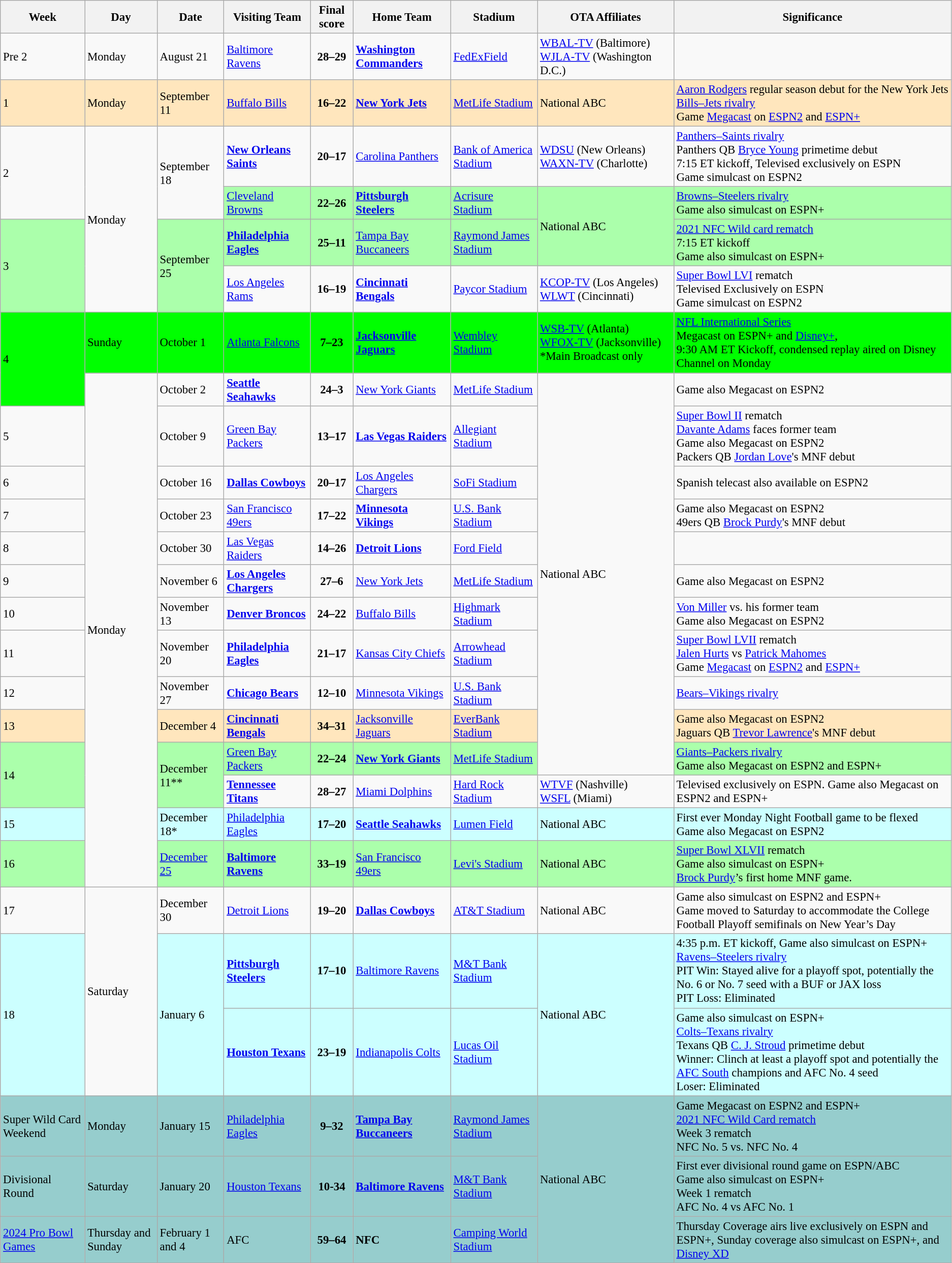<table class="wikitable" style="font-size: 95%;">
<tr>
<th>Week</th>
<th>Day</th>
<th>Date</th>
<th>Visiting Team</th>
<th>Final score</th>
<th>Home Team</th>
<th>Stadium</th>
<th>OTA Affiliates</th>
<th>Significance</th>
</tr>
<tr>
<td>Pre 2</td>
<td>Monday</td>
<td>August 21</td>
<td><a href='#'>Baltimore Ravens</a></td>
<td align="center"><strong>28–29</strong></td>
<td><a href='#'><strong>Washington Commanders</strong></a></td>
<td><a href='#'>FedExField</a></td>
<td><a href='#'>WBAL-TV</a> (Baltimore)<br><a href='#'>WJLA-TV</a> (Washington D.C.)</td>
<td></td>
</tr>
<tr -- bgcolor="#FFE6BD">
<td>1</td>
<td>Monday</td>
<td>September 11</td>
<td><a href='#'>Buffalo Bills</a></td>
<td align="center"><strong>16–22</strong></td>
<td><strong><a href='#'>New York Jets</a></strong></td>
<td><a href='#'>MetLife Stadium</a></td>
<td>National ABC</td>
<td><a href='#'>Aaron Rodgers</a> regular season debut for the New York Jets<br><a href='#'>Bills–Jets rivalry</a><br>Game <a href='#'>Megacast</a> on <a href='#'>ESPN2</a> and <a href='#'>ESPN+</a></td>
</tr>
<tr>
<td rowspan="2">2</td>
<td rowspan="4">Monday</td>
<td rowspan="2">September 18</td>
<td><strong><a href='#'>New Orleans Saints</a></strong></td>
<td align="center"><strong>20–17</strong></td>
<td><a href='#'>Carolina Panthers</a></td>
<td><a href='#'>Bank of America Stadium</a></td>
<td><a href='#'>WDSU</a> (New Orleans)<br><a href='#'>WAXN-TV</a> (Charlotte)</td>
<td><a href='#'>Panthers–Saints rivalry</a><br>Panthers QB <a href='#'>Bryce Young</a> primetime debut<br>7:15 ET kickoff, Televised exclusively on ESPN<br>Game simulcast on ESPN2</td>
</tr>
<tr bgcolor="#ABFFAB">
<td><a href='#'>Cleveland Browns</a></td>
<td align="center"><strong>22–26</strong></td>
<td><strong><a href='#'>Pittsburgh Steelers</a></strong></td>
<td><a href='#'>Acrisure Stadium</a></td>
<td rowspan="2">National ABC</td>
<td><a href='#'>Browns–Steelers rivalry</a><br>Game also simulcast on ESPN+</td>
</tr>
<tr bgcolor="#ABFFAB">
<td rowspan="2">3</td>
<td rowspan="2">September 25</td>
<td><strong><a href='#'>Philadelphia Eagles</a></strong></td>
<td align="center"><strong>25–11</strong></td>
<td><a href='#'>Tampa Bay Buccaneers</a></td>
<td><a href='#'>Raymond James Stadium</a></td>
<td><a href='#'>2021 NFC Wild card rematch</a><br>7:15 ET kickoff<br>Game also simulcast on ESPN+</td>
</tr>
<tr>
<td><a href='#'>Los Angeles Rams</a></td>
<td align="center"><strong>16–19</strong></td>
<td><strong><a href='#'>Cincinnati Bengals</a></strong></td>
<td><a href='#'>Paycor Stadium</a></td>
<td><a href='#'>KCOP-TV</a> (Los Angeles)<br><a href='#'>WLWT</a> (Cincinnati)</td>
<td><a href='#'>Super Bowl LVI</a> rematch<br>Televised Exclusively on ESPN<br>Game simulcast on ESPN2</td>
</tr>
<tr bgcolor="00ff00">
<td rowspan="2">4</td>
<td>Sunday</td>
<td>October 1</td>
<td><a href='#'>Atlanta Falcons</a></td>
<td align="center"><strong>7–23</strong></td>
<td><strong><a href='#'>Jacksonville Jaguars</a></strong></td>
<td><a href='#'>Wembley Stadium</a></td>
<td><a href='#'>WSB-TV</a> (Atlanta)<br><a href='#'>WFOX-TV</a> (Jacksonville) *Main Broadcast only</td>
<td><a href='#'>NFL International Series</a><br> Megacast on ESPN+ and <a href='#'>Disney+</a>,<br>9:30 AM ET Kickoff, condensed replay aired on Disney Channel on Monday</td>
</tr>
<tr>
<td rowspan="14">Monday</td>
<td>October 2</td>
<td><strong><a href='#'>Seattle Seahawks</a></strong></td>
<td align="center"><strong>24–3</strong></td>
<td><a href='#'>New York Giants</a></td>
<td><a href='#'>MetLife Stadium</a></td>
<td rowspan="11">National ABC</td>
<td>Game also Megacast on ESPN2</td>
</tr>
<tr>
<td>5</td>
<td>October 9</td>
<td><a href='#'>Green Bay Packers</a></td>
<td align="center"><strong>13–17</strong></td>
<td><strong><a href='#'>Las Vegas Raiders</a></strong></td>
<td><a href='#'>Allegiant Stadium</a></td>
<td><a href='#'>Super Bowl II</a> rematch<br><a href='#'>Davante Adams</a> faces former team<br>Game also Megacast on ESPN2<br>Packers QB <a href='#'>Jordan Love</a>'s MNF debut</td>
</tr>
<tr>
<td>6</td>
<td>October 16</td>
<td><strong><a href='#'>Dallas Cowboys</a></strong></td>
<td align="center"><strong>20–17</strong></td>
<td><a href='#'>Los Angeles Chargers</a></td>
<td><a href='#'>SoFi Stadium</a></td>
<td>Spanish telecast also available on ESPN2</td>
</tr>
<tr>
<td>7</td>
<td>October 23</td>
<td><a href='#'>San Francisco 49ers</a></td>
<td align="center"><strong>17–22</strong></td>
<td><strong><a href='#'>Minnesota Vikings</a></strong></td>
<td><a href='#'>U.S. Bank Stadium</a></td>
<td>Game also Megacast on ESPN2<br>49ers QB <a href='#'>Brock Purdy</a>'s MNF debut</td>
</tr>
<tr>
<td>8</td>
<td>October 30</td>
<td><a href='#'>Las Vegas Raiders</a></td>
<td align="center"><strong>14–26</strong></td>
<td><strong><a href='#'>Detroit Lions</a></strong></td>
<td><a href='#'>Ford Field</a></td>
<td></td>
</tr>
<tr>
<td>9</td>
<td>November 6</td>
<td><strong><a href='#'>Los Angeles Chargers</a></strong></td>
<td align="center"><strong>27–6</strong></td>
<td><a href='#'>New York Jets</a></td>
<td><a href='#'>MetLife Stadium</a></td>
<td>Game also Megacast on ESPN2</td>
</tr>
<tr>
<td>10</td>
<td>November 13</td>
<td><strong><a href='#'>Denver Broncos</a></strong></td>
<td align="center"><strong>24–22</strong></td>
<td><a href='#'>Buffalo Bills</a></td>
<td><a href='#'>Highmark Stadium</a></td>
<td><a href='#'>Von Miller</a> vs. his former team<br>Game also Megacast on ESPN2</td>
</tr>
<tr>
<td>11</td>
<td>November 20</td>
<td><strong><a href='#'>Philadelphia Eagles</a></strong></td>
<td align="center"><strong>21–17</strong></td>
<td><a href='#'>Kansas City Chiefs</a></td>
<td><a href='#'>Arrowhead Stadium</a></td>
<td><a href='#'>Super Bowl LVII</a> rematch<br><a href='#'>Jalen Hurts</a> vs <a href='#'>Patrick Mahomes</a><br>Game <a href='#'>Megacast</a> on <a href='#'>ESPN2</a> and <a href='#'>ESPN+</a></td>
</tr>
<tr>
<td>12</td>
<td>November 27</td>
<td><strong><a href='#'>Chicago Bears</a></strong></td>
<td align="center"><strong>12–10</strong></td>
<td><a href='#'>Minnesota Vikings</a></td>
<td><a href='#'>U.S. Bank Stadium</a></td>
<td><a href='#'>Bears–Vikings rivalry</a></td>
</tr>
<tr -- bgcolor="#FFE6BD">
<td>13</td>
<td>December 4</td>
<td><strong><a href='#'>Cincinnati Bengals</a></strong></td>
<td align="center"><strong>34–31</strong></td>
<td><a href='#'>Jacksonville Jaguars</a></td>
<td><a href='#'>EverBank Stadium</a></td>
<td>Game also Megacast on ESPN2<br>Jaguars QB <a href='#'>Trevor Lawrence</a>'s MNF debut</td>
</tr>
<tr bgcolor="#ABFFAB">
<td rowspan="2">14</td>
<td rowspan="2">December 11**</td>
<td><a href='#'>Green Bay Packers</a></td>
<td align="center"><strong>22–24</strong></td>
<td><strong><a href='#'>New York Giants</a></strong></td>
<td><a href='#'>MetLife Stadium</a></td>
<td><a href='#'>Giants–Packers rivalry</a><br>Game also Megacast on ESPN2 and ESPN+</td>
</tr>
<tr>
<td><strong><a href='#'>Tennessee Titans</a></strong></td>
<td align="center"><strong>28–27</strong></td>
<td><a href='#'>Miami Dolphins</a></td>
<td><a href='#'>Hard Rock Stadium</a></td>
<td><a href='#'>WTVF</a> (Nashville)<br><a href='#'>WSFL</a> (Miami)</td>
<td>Televised exclusively on ESPN. Game also Megacast on ESPN2 and ESPN+</td>
</tr>
<tr bgcolor="#ccffff">
<td>15</td>
<td>December 18*</td>
<td><a href='#'>Philadelphia Eagles</a></td>
<td align="center"><strong>17–20</strong></td>
<td><strong><a href='#'>Seattle Seahawks</a></strong></td>
<td><a href='#'>Lumen Field</a></td>
<td>National ABC</td>
<td>First ever Monday Night Football game to be flexed<br>Game also Megacast on ESPN2</td>
</tr>
<tr bgcolor="#ABFFAB">
<td>16</td>
<td><a href='#'>December 25</a></td>
<td><strong><a href='#'>Baltimore Ravens</a></strong></td>
<td align="center"><strong>33–19</strong></td>
<td><a href='#'>San Francisco 49ers</a></td>
<td><a href='#'>Levi's Stadium</a></td>
<td>National ABC</td>
<td><a href='#'>Super Bowl XLVII</a> rematch<br>Game also simulcast on ESPN+<br><a href='#'>Brock Purdy</a>’s first home MNF game.</td>
</tr>
<tr>
<td>17</td>
<td rowspan="3">Saturday</td>
<td>December 30</td>
<td><a href='#'>Detroit Lions</a></td>
<td align="center"><strong>19–20</strong></td>
<td><strong><a href='#'>Dallas Cowboys</a></strong></td>
<td><a href='#'>AT&T Stadium</a></td>
<td>National ABC</td>
<td>Game also simulcast on ESPN2 and ESPN+<br>Game moved to Saturday to accommodate the College Football Playoff semifinals on New Year’s Day</td>
</tr>
<tr bgcolor="#ccffff">
<td rowspan="2">18</td>
<td rowspan="2">January 6</td>
<td><strong><a href='#'>Pittsburgh Steelers</a></strong></td>
<td align="center"><strong>17–10</strong></td>
<td><a href='#'>Baltimore Ravens</a></td>
<td><a href='#'>M&T Bank Stadium</a></td>
<td rowspan="2">National ABC</td>
<td>4:35 p.m. ET kickoff, Game also simulcast on ESPN+<br><a href='#'>Ravens–Steelers rivalry</a><br>PIT Win: Stayed alive for a playoff spot, potentially the No. 6 or No. 7 seed with a BUF or JAX loss<br>PIT Loss: Eliminated</td>
</tr>
<tr bgcolor="#ccffff">
<td><strong><a href='#'>Houston Texans</a></strong></td>
<td align="center"><strong>23–19</strong></td>
<td><a href='#'>Indianapolis Colts</a></td>
<td><a href='#'>Lucas Oil Stadium</a></td>
<td>Game also simulcast on ESPN+<br><a href='#'>Colts–Texans rivalry</a><br>Texans QB <a href='#'>C. J. Stroud</a> primetime debut<br>Winner: Clinch at least a playoff spot and potentially the <a href='#'>AFC South</a> champions and AFC No. 4 seed<br>Loser: Eliminated</td>
</tr>
<tr bgcolor="96cdcd">
<td>Super Wild Card Weekend</td>
<td>Monday</td>
<td>January 15</td>
<td><a href='#'>Philadelphia Eagles</a></td>
<td align="center"><strong>9–32</strong></td>
<td><strong><a href='#'>Tampa Bay Buccaneers</a></strong></td>
<td><a href='#'>Raymond James Stadium</a></td>
<td rowspan="3">National ABC</td>
<td>Game Megacast on ESPN2 and ESPN+<br><a href='#'>2021 NFC Wild Card rematch</a><br>Week 3 rematch<br>NFC No. 5 vs. NFC No. 4</td>
</tr>
<tr bgcolor="96cdcd">
<td>Divisional Round</td>
<td>Saturday</td>
<td>January 20</td>
<td><a href='#'>Houston Texans</a></td>
<td align="center"><strong>10-34</strong></td>
<td><strong><a href='#'>Baltimore Ravens</a></strong></td>
<td><a href='#'>M&T Bank Stadium</a></td>
<td>First ever divisional round game on ESPN/ABC<br>Game also simulcast on ESPN+<br>Week 1 rematch<br>AFC No. 4 vs AFC No. 1</td>
</tr>
<tr bgcolor="96cdcd">
<td><a href='#'>2024 Pro Bowl Games</a></td>
<td>Thursday and Sunday</td>
<td>February 1 and 4</td>
<td>AFC</td>
<td align="center"><strong>59–64</strong></td>
<td><strong>NFC</strong></td>
<td><a href='#'>Camping World Stadium</a></td>
<td>Thursday Coverage airs live exclusively on ESPN and ESPN+, Sunday coverage also simulcast on ESPN+, and <a href='#'>Disney XD</a></td>
</tr>
</table>
